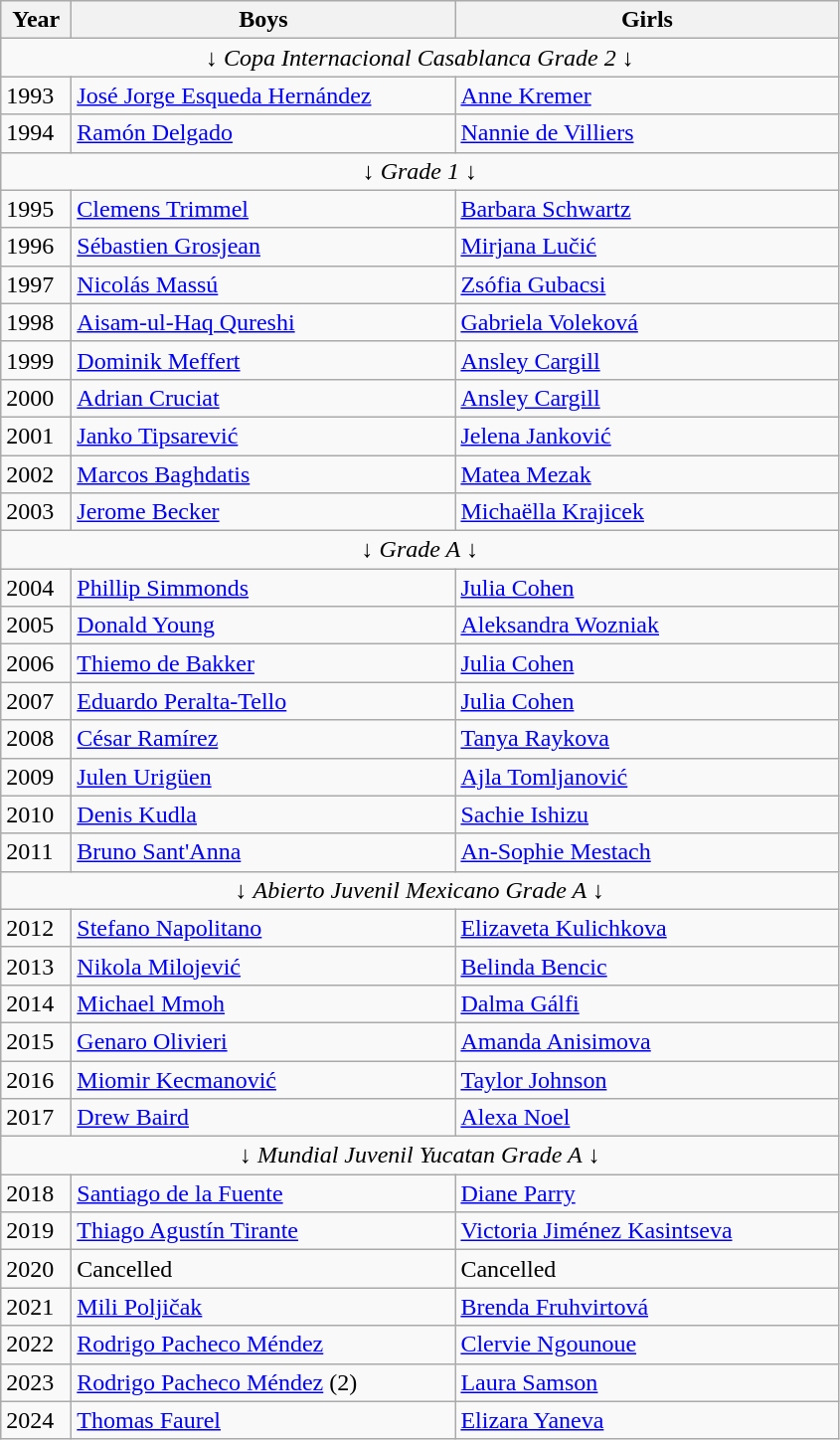<table class="wikitable">
<tr>
<th style="width:40px;">Year</th>
<th style="width:250px;">Boys</th>
<th width=250>Girls</th>
</tr>
<tr>
<td colspan=5 align="center">↓ <em>Copa Internacional Casablanca Grade 2</em> ↓</td>
</tr>
<tr>
<td>1993</td>
<td> <a href='#'>José Jorge Esqueda Hernández</a></td>
<td> <a href='#'>Anne Kremer</a></td>
</tr>
<tr>
<td>1994</td>
<td> <a href='#'>Ramón Delgado</a></td>
<td> <a href='#'>Nannie de Villiers</a></td>
</tr>
<tr>
<td colspan=5 align="center">↓ <em>Grade 1</em> ↓</td>
</tr>
<tr>
<td>1995</td>
<td> <a href='#'>Clemens Trimmel</a></td>
<td> <a href='#'>Barbara Schwartz</a></td>
</tr>
<tr>
<td>1996</td>
<td> <a href='#'>Sébastien Grosjean</a></td>
<td> <a href='#'>Mirjana Lučić</a></td>
</tr>
<tr>
<td>1997</td>
<td> <a href='#'>Nicolás Massú</a></td>
<td> <a href='#'>Zsófia Gubacsi</a></td>
</tr>
<tr>
<td>1998</td>
<td> <a href='#'>Aisam-ul-Haq Qureshi</a></td>
<td> <a href='#'>Gabriela Voleková</a></td>
</tr>
<tr>
<td>1999</td>
<td> <a href='#'>Dominik Meffert</a></td>
<td> <a href='#'>Ansley Cargill</a></td>
</tr>
<tr>
<td>2000</td>
<td> <a href='#'>Adrian Cruciat</a></td>
<td> <a href='#'>Ansley Cargill</a></td>
</tr>
<tr>
<td>2001</td>
<td> <a href='#'>Janko Tipsarević</a></td>
<td> <a href='#'>Jelena Janković</a></td>
</tr>
<tr>
<td>2002</td>
<td> <a href='#'>Marcos Baghdatis</a></td>
<td> <a href='#'>Matea Mezak</a></td>
</tr>
<tr>
<td>2003</td>
<td> <a href='#'>Jerome Becker</a></td>
<td> <a href='#'>Michaëlla Krajicek</a></td>
</tr>
<tr>
<td colspan=5 align="center">↓ <em>Grade A</em> ↓</td>
</tr>
<tr>
<td>2004</td>
<td> <a href='#'>Phillip Simmonds</a></td>
<td> <a href='#'>Julia Cohen</a></td>
</tr>
<tr>
<td>2005</td>
<td> <a href='#'>Donald Young</a></td>
<td> <a href='#'>Aleksandra Wozniak</a></td>
</tr>
<tr>
<td>2006</td>
<td> <a href='#'>Thiemo de Bakker</a></td>
<td> <a href='#'>Julia Cohen</a></td>
</tr>
<tr>
<td>2007</td>
<td> <a href='#'>Eduardo Peralta-Tello</a></td>
<td> <a href='#'>Julia Cohen</a></td>
</tr>
<tr>
<td>2008</td>
<td> <a href='#'>César Ramírez</a></td>
<td> <a href='#'>Tanya Raykova</a></td>
</tr>
<tr>
<td>2009</td>
<td> <a href='#'>Julen Urigüen</a></td>
<td> <a href='#'>Ajla Tomljanović</a></td>
</tr>
<tr>
<td>2010</td>
<td> <a href='#'>Denis Kudla</a></td>
<td> <a href='#'>Sachie Ishizu</a></td>
</tr>
<tr>
<td>2011</td>
<td> <a href='#'>Bruno Sant'Anna</a></td>
<td> <a href='#'>An-Sophie Mestach</a></td>
</tr>
<tr>
<td colspan=5 align="center">↓ <em>Abierto Juvenil Mexicano Grade A</em> ↓</td>
</tr>
<tr>
<td>2012</td>
<td> <a href='#'>Stefano Napolitano</a></td>
<td> <a href='#'>Elizaveta Kulichkova</a></td>
</tr>
<tr>
<td>2013</td>
<td> <a href='#'>Nikola Milojević</a></td>
<td> <a href='#'>Belinda Bencic</a></td>
</tr>
<tr>
<td>2014</td>
<td> <a href='#'>Michael Mmoh</a></td>
<td> <a href='#'>Dalma Gálfi</a></td>
</tr>
<tr>
<td>2015</td>
<td> <a href='#'>Genaro Olivieri</a></td>
<td> <a href='#'>Amanda Anisimova</a></td>
</tr>
<tr>
<td>2016</td>
<td> <a href='#'>Miomir Kecmanović</a></td>
<td> <a href='#'>Taylor Johnson</a></td>
</tr>
<tr>
<td>2017</td>
<td> <a href='#'>Drew Baird</a></td>
<td> <a href='#'>Alexa Noel</a></td>
</tr>
<tr>
<td colspan=5 align="center">↓ <em>Mundial Juvenil Yucatan Grade A</em> ↓</td>
</tr>
<tr>
<td>2018</td>
<td> <a href='#'>Santiago de la Fuente</a></td>
<td> <a href='#'>Diane Parry</a></td>
</tr>
<tr>
<td>2019</td>
<td> <a href='#'>Thiago Agustín Tirante</a></td>
<td> <a href='#'>Victoria Jiménez Kasintseva</a></td>
</tr>
<tr>
<td>2020</td>
<td>Cancelled</td>
<td>Cancelled</td>
</tr>
<tr>
<td>2021</td>
<td> <a href='#'>Mili Poljičak</a></td>
<td> <a href='#'>Brenda Fruhvirtová</a></td>
</tr>
<tr>
<td>2022</td>
<td> <a href='#'>Rodrigo Pacheco Méndez</a></td>
<td> <a href='#'>Clervie Ngounoue</a></td>
</tr>
<tr>
<td>2023</td>
<td> <a href='#'>Rodrigo Pacheco Méndez</a> (2)</td>
<td> <a href='#'>Laura Samson</a></td>
</tr>
<tr>
<td>2024</td>
<td> <a href='#'>Thomas Faurel</a></td>
<td> <a href='#'>Elizara Yaneva</a></td>
</tr>
</table>
